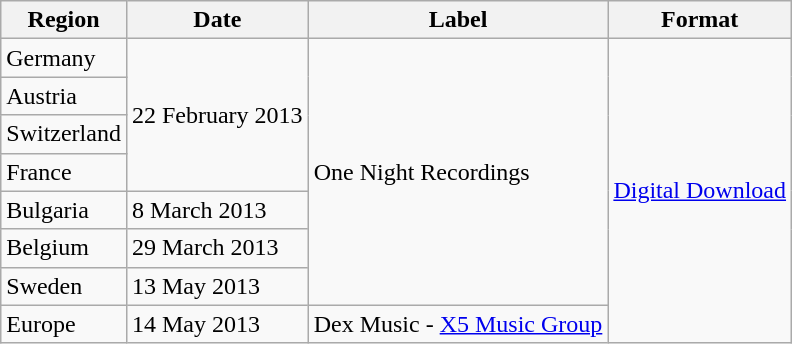<table class="sortable wikitable">
<tr>
<th>Region</th>
<th>Date</th>
<th>Label</th>
<th>Format</th>
</tr>
<tr>
<td>Germany</td>
<td rowspan="4">22 February 2013</td>
<td rowspan="7">One Night Recordings</td>
<td rowspan="8"><a href='#'>Digital Download</a></td>
</tr>
<tr>
<td>Austria</td>
</tr>
<tr>
<td>Switzerland</td>
</tr>
<tr>
<td>France</td>
</tr>
<tr>
<td>Bulgaria</td>
<td>8 March 2013</td>
</tr>
<tr>
<td>Belgium</td>
<td>29 March 2013</td>
</tr>
<tr>
<td>Sweden</td>
<td>13 May 2013</td>
</tr>
<tr>
<td>Europe</td>
<td>14 May 2013</td>
<td>Dex Music - <a href='#'>X5 Music Group</a></td>
</tr>
</table>
